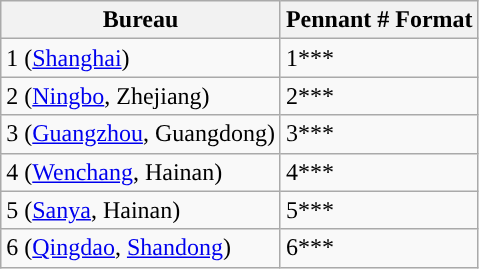<table class="wikitable">
<tr>
<th>Bureau</th>
<th>Pennant # Format</th>
</tr>
<tr>
<td>1 (<a href='#'>Shanghai</a>)</td>
<td>1***</td>
</tr>
<tr>
<td>2 (<a href='#'>Ningbo</a>, Zhejiang)</td>
<td>2***</td>
</tr>
<tr>
<td>3 (<a href='#'>Guangzhou</a>, Guangdong)</td>
<td>3***</td>
</tr>
<tr>
<td>4 (<a href='#'>Wenchang</a>, Hainan)</td>
<td>4***</td>
</tr>
<tr>
<td>5 (<a href='#'>Sanya</a>, Hainan)</td>
<td>5***</td>
</tr>
<tr>
<td>6 (<a href='#'>Qingdao</a>, <a href='#'>Shandong</a>)</td>
<td>6***</td>
</tr>
</table>
